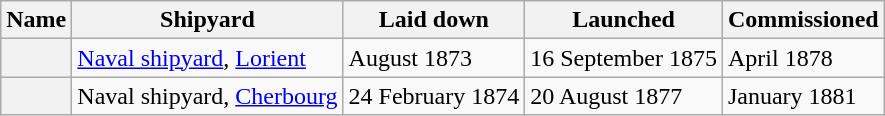<table class="wikitable plainrowheaders">
<tr>
<th scope="col">Name</th>
<th scope="col">Shipyard</th>
<th scope="col">Laid down</th>
<th scope="col">Launched</th>
<th scope="col">Commissioned</th>
</tr>
<tr>
<th scope="row"></th>
<td><a href='#'>Naval shipyard</a>, <a href='#'>Lorient</a></td>
<td>August 1873</td>
<td>16 September 1875</td>
<td>April 1878</td>
</tr>
<tr>
<th scope="row"></th>
<td>Naval shipyard, <a href='#'>Cherbourg</a></td>
<td>24 February 1874</td>
<td>20 August 1877</td>
<td>January 1881</td>
</tr>
</table>
